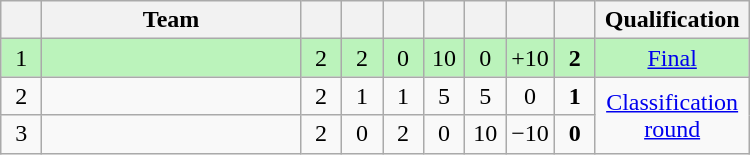<table class="wikitable" style="text-align:center;">
<tr>
<th width=20></th>
<th width=165>Team</th>
<th width=20></th>
<th width=20></th>
<th width=20></th>
<th width=20></th>
<th width=20></th>
<th width=20></th>
<th width=20></th>
<th width=95>Qualification</th>
</tr>
<tr bgcolor=bbf3bb>
<td>1</td>
<td align="left"></td>
<td>2</td>
<td>2</td>
<td>0</td>
<td>10</td>
<td>0</td>
<td>+10</td>
<td><strong>2</strong></td>
<td><a href='#'>Final</a></td>
</tr>
<tr>
<td>2</td>
<td align="left"></td>
<td>2</td>
<td>1</td>
<td>1</td>
<td>5</td>
<td>5</td>
<td>0</td>
<td><strong>1</strong></td>
<td rowspan="2"><a href='#'>Classification round</a></td>
</tr>
<tr>
<td>3</td>
<td align="left"></td>
<td>2</td>
<td>0</td>
<td>2</td>
<td>0</td>
<td>10</td>
<td>−10</td>
<td><strong>0</strong></td>
</tr>
</table>
